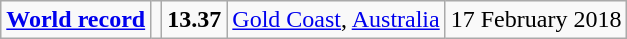<table class="wikitable">
<tr>
<td><a href='#'><strong>World record</strong></a></td>
<td></td>
<td><strong>13.37</strong></td>
<td><a href='#'>Gold Coast</a>, <a href='#'>Australia</a></td>
<td>17 February 2018</td>
</tr>
</table>
